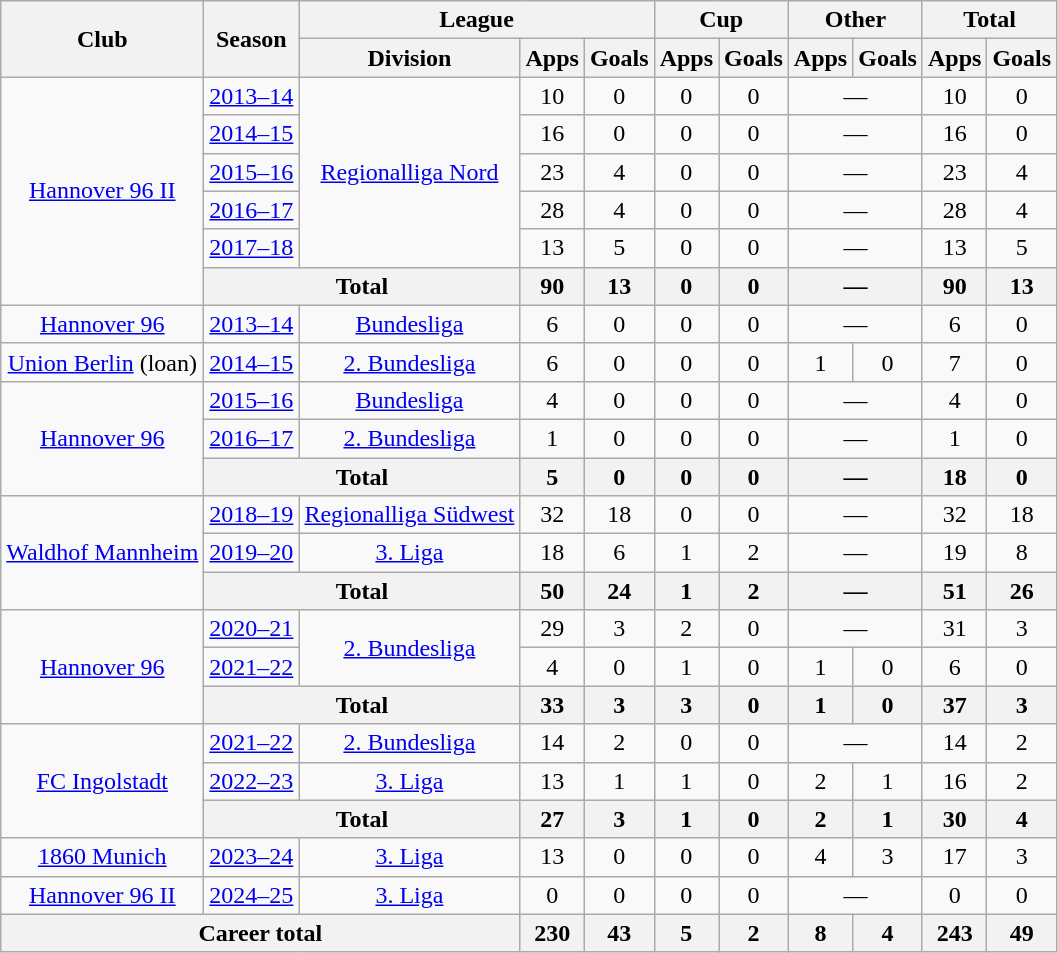<table class="wikitable" style="text-align:center">
<tr>
<th rowspan="2">Club</th>
<th rowspan="2">Season</th>
<th colspan="3">League</th>
<th colspan="2">Cup</th>
<th colspan="2">Other</th>
<th colspan="2">Total</th>
</tr>
<tr>
<th>Division</th>
<th>Apps</th>
<th>Goals</th>
<th>Apps</th>
<th>Goals</th>
<th>Apps</th>
<th>Goals</th>
<th>Apps</th>
<th>Goals</th>
</tr>
<tr>
<td rowspan="6"><a href='#'>Hannover 96 II</a></td>
<td><a href='#'>2013–14</a></td>
<td rowspan="5"><a href='#'>Regionalliga Nord</a></td>
<td>10</td>
<td>0</td>
<td>0</td>
<td>0</td>
<td colspan="2">—</td>
<td>10</td>
<td>0</td>
</tr>
<tr>
<td><a href='#'>2014–15</a></td>
<td>16</td>
<td>0</td>
<td>0</td>
<td>0</td>
<td colspan="2">—</td>
<td>16</td>
<td>0</td>
</tr>
<tr>
<td><a href='#'>2015–16</a></td>
<td>23</td>
<td>4</td>
<td>0</td>
<td>0</td>
<td colspan="2">—</td>
<td>23</td>
<td>4</td>
</tr>
<tr>
<td><a href='#'>2016–17</a></td>
<td>28</td>
<td>4</td>
<td>0</td>
<td>0</td>
<td colspan="2">—</td>
<td>28</td>
<td>4</td>
</tr>
<tr>
<td><a href='#'>2017–18</a></td>
<td>13</td>
<td>5</td>
<td>0</td>
<td>0</td>
<td colspan="2">—</td>
<td>13</td>
<td>5</td>
</tr>
<tr>
<th colspan="2">Total</th>
<th>90</th>
<th>13</th>
<th>0</th>
<th>0</th>
<th colspan="2">—</th>
<th>90</th>
<th>13</th>
</tr>
<tr>
<td><a href='#'>Hannover 96</a></td>
<td><a href='#'>2013–14</a></td>
<td><a href='#'>Bundesliga</a></td>
<td>6</td>
<td>0</td>
<td>0</td>
<td>0</td>
<td colspan="2">—</td>
<td>6</td>
<td>0</td>
</tr>
<tr>
<td><a href='#'>Union Berlin</a> (loan)</td>
<td><a href='#'>2014–15</a></td>
<td><a href='#'>2. Bundesliga</a></td>
<td>6</td>
<td>0</td>
<td>0</td>
<td>0</td>
<td>1</td>
<td>0</td>
<td>7</td>
<td>0</td>
</tr>
<tr>
<td rowspan="3"><a href='#'>Hannover 96</a></td>
<td><a href='#'>2015–16</a></td>
<td><a href='#'>Bundesliga</a></td>
<td>4</td>
<td>0</td>
<td>0</td>
<td>0</td>
<td colspan="2">—</td>
<td>4</td>
<td>0</td>
</tr>
<tr>
<td><a href='#'>2016–17</a></td>
<td><a href='#'>2. Bundesliga</a></td>
<td>1</td>
<td>0</td>
<td>0</td>
<td>0</td>
<td colspan="2">—</td>
<td>1</td>
<td>0</td>
</tr>
<tr>
<th colspan="2">Total</th>
<th>5</th>
<th>0</th>
<th>0</th>
<th>0</th>
<th colspan="2">—</th>
<th>18</th>
<th>0</th>
</tr>
<tr>
<td rowspan="3"><a href='#'>Waldhof Mannheim</a></td>
<td><a href='#'>2018–19</a></td>
<td><a href='#'>Regionalliga Südwest</a></td>
<td>32</td>
<td>18</td>
<td>0</td>
<td>0</td>
<td colspan="2">—</td>
<td>32</td>
<td>18</td>
</tr>
<tr>
<td><a href='#'>2019–20</a></td>
<td><a href='#'>3. Liga</a></td>
<td>18</td>
<td>6</td>
<td>1</td>
<td>2</td>
<td colspan="2">—</td>
<td>19</td>
<td>8</td>
</tr>
<tr>
<th colspan="2">Total</th>
<th>50</th>
<th>24</th>
<th>1</th>
<th>2</th>
<th colspan="2">—</th>
<th>51</th>
<th>26</th>
</tr>
<tr>
<td rowspan="3"><a href='#'>Hannover 96</a></td>
<td><a href='#'>2020–21</a></td>
<td rowspan="2"><a href='#'>2. Bundesliga</a></td>
<td>29</td>
<td>3</td>
<td>2</td>
<td>0</td>
<td colspan="2">—</td>
<td>31</td>
<td>3</td>
</tr>
<tr>
<td><a href='#'>2021–22</a></td>
<td>4</td>
<td>0</td>
<td>1</td>
<td>0</td>
<td>1</td>
<td>0</td>
<td>6</td>
<td>0</td>
</tr>
<tr>
<th colspan="2">Total</th>
<th>33</th>
<th>3</th>
<th>3</th>
<th>0</th>
<th>1</th>
<th>0</th>
<th>37</th>
<th>3</th>
</tr>
<tr>
<td rowspan="3"><a href='#'>FC Ingolstadt</a></td>
<td><a href='#'>2021–22</a></td>
<td><a href='#'>2. Bundesliga</a></td>
<td>14</td>
<td>2</td>
<td>0</td>
<td>0</td>
<td colspan="2">—</td>
<td>14</td>
<td>2</td>
</tr>
<tr>
<td><a href='#'>2022–23</a></td>
<td><a href='#'>3. Liga</a></td>
<td>13</td>
<td>1</td>
<td>1</td>
<td>0</td>
<td>2</td>
<td>1</td>
<td>16</td>
<td>2</td>
</tr>
<tr>
<th colspan="2">Total</th>
<th>27</th>
<th>3</th>
<th>1</th>
<th>0</th>
<th>2</th>
<th>1</th>
<th>30</th>
<th>4</th>
</tr>
<tr>
<td><a href='#'>1860 Munich</a></td>
<td><a href='#'>2023–24</a></td>
<td><a href='#'>3. Liga</a></td>
<td>13</td>
<td>0</td>
<td>0</td>
<td>0</td>
<td>4</td>
<td>3</td>
<td>17</td>
<td>3</td>
</tr>
<tr>
<td><a href='#'>Hannover 96 II</a></td>
<td><a href='#'>2024–25</a></td>
<td><a href='#'>3. Liga</a></td>
<td>0</td>
<td>0</td>
<td>0</td>
<td>0</td>
<td colspan="2">—</td>
<td>0</td>
<td>0</td>
</tr>
<tr>
<th colspan="3">Career total</th>
<th>230</th>
<th>43</th>
<th>5</th>
<th>2</th>
<th>8</th>
<th>4</th>
<th>243</th>
<th>49</th>
</tr>
</table>
